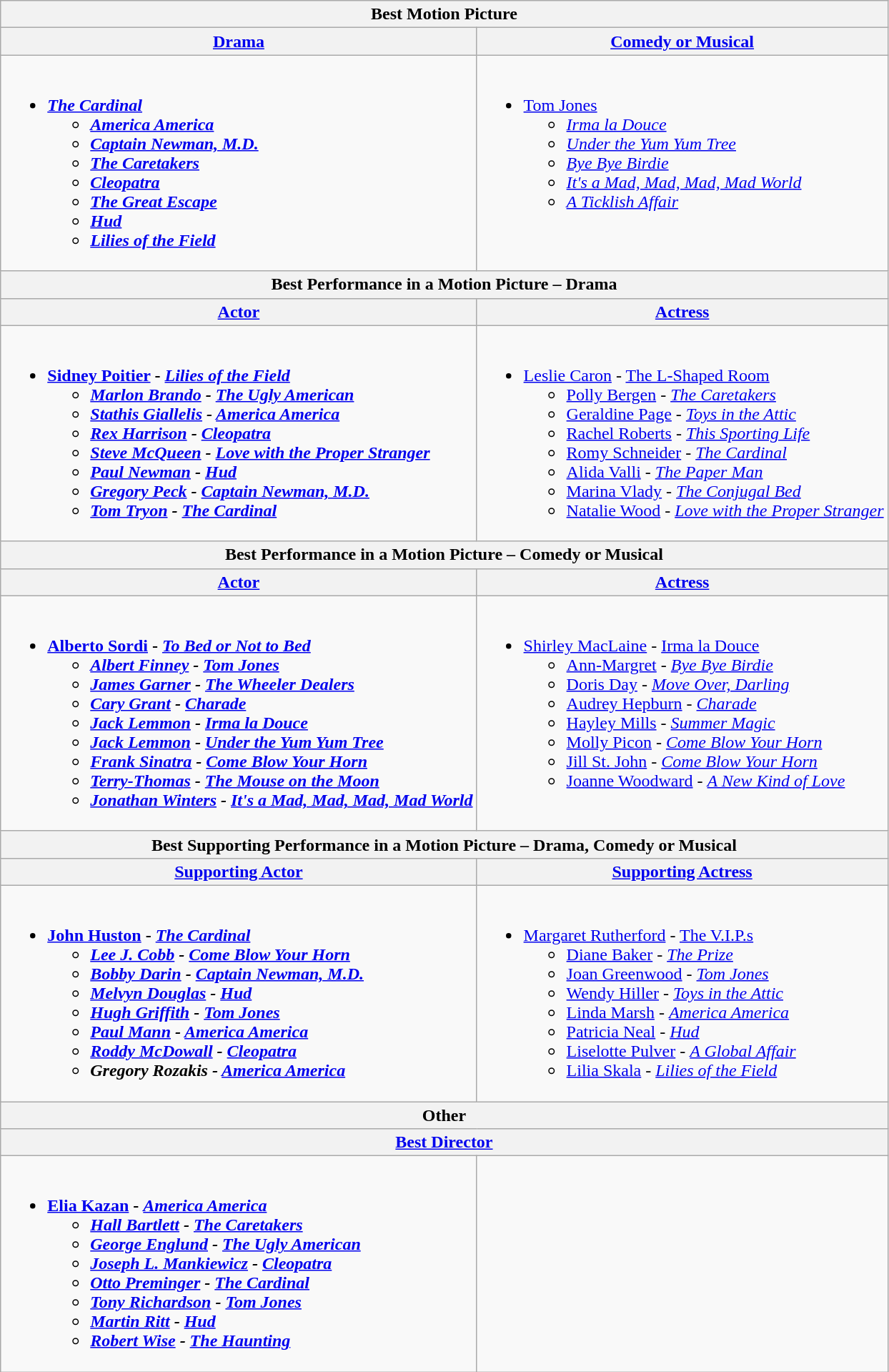<table class="wikitable" style="width=100%">
<tr>
<th colspan="2">Best Motion Picture</th>
</tr>
<tr>
<th style="width=50%"><a href='#'>Drama</a></th>
<th style="width=50%"><a href='#'>Comedy or Musical</a></th>
</tr>
<tr>
<td valign="top"><br><ul><li><strong> <em><a href='#'>The Cardinal</a><strong><em><ul><li></em><a href='#'>America America</a><em></li><li></em><a href='#'>Captain Newman, M.D.</a><em></li><li></em><a href='#'>The Caretakers</a><em></li><li></em><a href='#'>Cleopatra</a><em></li><li></em><a href='#'>The Great Escape</a><em></li><li></em><a href='#'>Hud</a><em></li><li></em><a href='#'>Lilies of the Field</a><em></li></ul></li></ul></td>
<td valign="top"><br><ul><li></strong> </em><a href='#'>Tom Jones</a></em></strong><ul><li><em><a href='#'>Irma la Douce</a></em></li><li><em><a href='#'>Under the Yum Yum Tree</a></em></li><li><em><a href='#'>Bye Bye Birdie</a></em></li><li><em><a href='#'>It's a Mad, Mad, Mad, Mad World</a></em></li><li><em><a href='#'>A Ticklish Affair</a></em></li></ul></li></ul></td>
</tr>
<tr>
<th colspan="2">Best Performance in a Motion Picture – Drama</th>
</tr>
<tr>
<th><a href='#'>Actor</a></th>
<th><a href='#'>Actress</a></th>
</tr>
<tr>
<td valign="top"><br><ul><li><strong> <a href='#'>Sidney Poitier</a> - <em><a href='#'>Lilies of the Field</a><strong><em><ul><li><a href='#'>Marlon Brando</a> - </em><a href='#'>The Ugly American</a><em></li><li><a href='#'>Stathis Giallelis</a> - </em><a href='#'>America America</a><em></li><li><a href='#'>Rex Harrison</a> - </em><a href='#'>Cleopatra</a><em></li><li><a href='#'>Steve McQueen</a> - </em><a href='#'>Love with the Proper Stranger</a><em></li><li><a href='#'>Paul Newman</a> - </em><a href='#'>Hud</a><em></li><li><a href='#'>Gregory Peck</a> - </em><a href='#'>Captain Newman, M.D.</a><em></li><li><a href='#'>Tom Tryon</a> - </em><a href='#'>The Cardinal</a><em></li></ul></li></ul></td>
<td valign="top"><br><ul><li></strong> <a href='#'>Leslie Caron</a> - </em><a href='#'>The L-Shaped Room</a></em></strong><ul><li><a href='#'>Polly Bergen</a> - <em><a href='#'>The Caretakers</a></em></li><li><a href='#'>Geraldine Page</a> - <em><a href='#'>Toys in the Attic</a></em></li><li><a href='#'>Rachel Roberts</a> - <em><a href='#'>This Sporting Life</a></em></li><li><a href='#'>Romy Schneider</a> - <em><a href='#'>The Cardinal</a></em></li><li><a href='#'>Alida Valli</a> - <em><a href='#'>The Paper Man</a></em></li><li><a href='#'>Marina Vlady</a> - <em><a href='#'>The Conjugal Bed</a></em></li><li><a href='#'>Natalie Wood</a> - <em><a href='#'>Love with the Proper Stranger</a></em></li></ul></li></ul></td>
</tr>
<tr>
<th colspan="2">Best Performance in a Motion Picture – Comedy or Musical</th>
</tr>
<tr>
<th><a href='#'>Actor</a></th>
<th><a href='#'>Actress</a></th>
</tr>
<tr>
<td valign="top"><br><ul><li><strong> <a href='#'>Alberto Sordi</a> - <em><a href='#'>To Bed or Not to Bed</a><strong><em><ul><li><a href='#'>Albert Finney</a> - </em><a href='#'>Tom Jones</a><em></li><li><a href='#'>James Garner</a> - </em><a href='#'>The Wheeler Dealers</a><em></li><li><a href='#'>Cary Grant</a> - </em><a href='#'>Charade</a><em></li><li><a href='#'>Jack Lemmon</a> - </em><a href='#'>Irma la Douce</a><em></li><li><a href='#'>Jack Lemmon</a> - </em><a href='#'>Under the Yum Yum Tree</a><em></li><li><a href='#'>Frank Sinatra</a> - </em><a href='#'>Come Blow Your Horn</a><em></li><li><a href='#'>Terry-Thomas</a> - </em><a href='#'>The Mouse on the Moon</a><em></li><li><a href='#'>Jonathan Winters</a> - </em><a href='#'>It's a Mad, Mad, Mad, Mad World</a><em></li></ul></li></ul></td>
<td valign="top"><br><ul><li></strong> <a href='#'>Shirley MacLaine</a> - </em><a href='#'>Irma la Douce</a></em></strong><ul><li><a href='#'>Ann-Margret</a> - <em><a href='#'>Bye Bye Birdie</a></em></li><li><a href='#'>Doris Day</a> - <em><a href='#'>Move Over, Darling</a></em></li><li><a href='#'>Audrey Hepburn</a> - <em><a href='#'>Charade</a></em></li><li><a href='#'>Hayley Mills</a> - <em><a href='#'>Summer Magic</a></em></li><li><a href='#'>Molly Picon</a> - <em><a href='#'>Come Blow Your Horn</a></em></li><li><a href='#'>Jill St. John</a> - <em><a href='#'>Come Blow Your Horn</a></em></li><li><a href='#'>Joanne Woodward</a> - <em><a href='#'>A New Kind of Love</a></em></li></ul></li></ul></td>
</tr>
<tr>
<th colspan="2">Best Supporting Performance in a Motion Picture – Drama, Comedy or Musical</th>
</tr>
<tr>
<th><a href='#'>Supporting Actor</a></th>
<th><a href='#'>Supporting Actress</a></th>
</tr>
<tr>
<td valign="top"><br><ul><li><strong> <a href='#'>John Huston</a> - <em><a href='#'>The Cardinal</a><strong><em><ul><li><a href='#'>Lee J. Cobb</a> - </em><a href='#'>Come Blow Your Horn</a><em></li><li><a href='#'>Bobby Darin</a> - </em><a href='#'>Captain Newman, M.D.</a><em></li><li><a href='#'>Melvyn Douglas</a> - </em><a href='#'>Hud</a><em></li><li><a href='#'>Hugh Griffith</a> - </em><a href='#'>Tom Jones</a><em></li><li><a href='#'>Paul Mann</a> - </em><a href='#'>America America</a><em></li><li><a href='#'>Roddy McDowall</a> - </em><a href='#'>Cleopatra</a><em></li><li>Gregory Rozakis - </em><a href='#'>America America</a><em></li></ul></li></ul></td>
<td valign="top"><br><ul><li></strong> <a href='#'>Margaret Rutherford</a> - </em><a href='#'>The V.I.P.s</a></em></strong><ul><li><a href='#'>Diane Baker</a> - <em><a href='#'>The Prize</a></em></li><li><a href='#'>Joan Greenwood</a> - <em><a href='#'>Tom Jones</a></em></li><li><a href='#'>Wendy Hiller</a> - <em><a href='#'>Toys in the Attic</a></em></li><li><a href='#'>Linda Marsh</a> - <em><a href='#'>America America</a></em></li><li><a href='#'>Patricia Neal</a> - <em><a href='#'>Hud</a></em></li><li><a href='#'>Liselotte Pulver</a> - <em><a href='#'>A Global Affair</a></em></li><li><a href='#'>Lilia Skala</a> - <em><a href='#'>Lilies of the Field</a></em></li></ul></li></ul></td>
</tr>
<tr>
<th colspan=2>Other</th>
</tr>
<tr>
<th colspan=2><a href='#'>Best Director</a></th>
</tr>
<tr>
<td valign="top"><br><ul><li><strong> <a href='#'>Elia Kazan</a> - <em><a href='#'>America America</a><strong><em><ul><li><a href='#'>Hall Bartlett</a> - </em><a href='#'>The Caretakers</a><em></li><li><a href='#'>George Englund</a> - </em><a href='#'>The Ugly American</a><em></li><li><a href='#'>Joseph L. Mankiewicz</a> - </em><a href='#'>Cleopatra</a><em></li><li><a href='#'>Otto Preminger</a> - </em><a href='#'>The Cardinal</a><em></li><li><a href='#'>Tony Richardson</a> - </em><a href='#'>Tom Jones</a><em></li><li><a href='#'>Martin Ritt</a> - </em><a href='#'>Hud</a><em></li><li><a href='#'>Robert Wise</a> - </em><a href='#'>The Haunting</a><em></li></ul></li></ul></td>
</tr>
</table>
